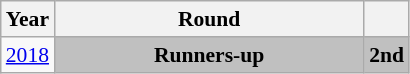<table class="wikitable" style="text-align: center; font-size:90%">
<tr>
<th>Year</th>
<th style="width:200px">Round</th>
<th></th>
</tr>
<tr>
<td><a href='#'>2018</a></td>
<td bgcolor=Silver><strong>Runners-up</strong></td>
<td bgcolor=Silver><strong>2nd</strong></td>
</tr>
</table>
